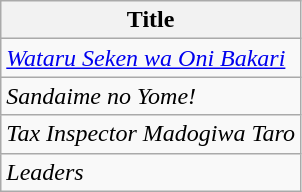<table class="wikitable">
<tr>
<th>Title</th>
</tr>
<tr>
<td><em><a href='#'>Wataru Seken wa Oni Bakari</a></em></td>
</tr>
<tr>
<td><em>Sandaime no Yome!</em></td>
</tr>
<tr>
<td><em>Tax Inspector Madogiwa Taro</em></td>
</tr>
<tr>
<td><em>Leaders</em></td>
</tr>
</table>
